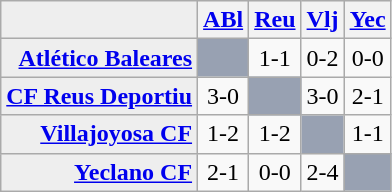<table class="wikitable">
<tr style="background:#eeeeee;">
<td></td>
<th><a href='#'>ABl</a></th>
<th><a href='#'>Reu</a></th>
<th><a href='#'>Vlj</a></th>
<th><a href='#'>Yec</a></th>
</tr>
<tr align=center>
<td style="background:#eeeeee;" align=right><strong><a href='#'>Atlético Baleares</a></strong></td>
<td style="background:#98A1B2"></td>
<td>1-1</td>
<td>0-2</td>
<td>0-0</td>
</tr>
<tr align=center>
<td style="background:#eeeeee;" align=right><strong><a href='#'>CF Reus Deportiu</a></strong></td>
<td>3-0</td>
<td style="background:#98A1B2"></td>
<td>3-0</td>
<td>2-1</td>
</tr>
<tr align=center>
<td style="background:#eeeeee;" align=right><strong><a href='#'>Villajoyosa CF</a></strong></td>
<td>1-2</td>
<td>1-2</td>
<td style="background:#98A1B2"></td>
<td>1-1</td>
</tr>
<tr align=center>
<td style="background:#eeeeee;" align=right><strong><a href='#'>Yeclano CF</a></strong></td>
<td>2-1</td>
<td>0-0</td>
<td>2-4</td>
<td style="background:#98A1B2"></td>
</tr>
</table>
